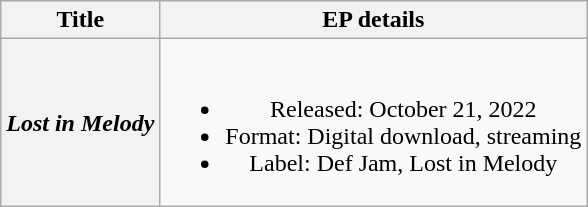<table class="wikitable plainrowheaders" style="text-align:center;" border="1">
<tr>
<th scope="col">Title</th>
<th scope="col">EP details</th>
</tr>
<tr>
<th scope="row"><em>Lost in Melody</em></th>
<td><br><ul><li>Released: October 21, 2022</li><li>Format: Digital download, streaming</li><li>Label: Def Jam, Lost in Melody</li></ul></td>
</tr>
</table>
